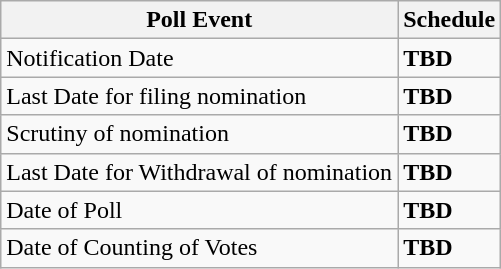<table class="wikitable">
<tr>
<th>Poll Event</th>
<th>Schedule</th>
</tr>
<tr>
<td>Notification Date</td>
<td><strong>TBD</strong></td>
</tr>
<tr>
<td>Last Date for filing nomination</td>
<td><strong>TBD</strong></td>
</tr>
<tr>
<td>Scrutiny of nomination</td>
<td><strong>TBD</strong></td>
</tr>
<tr>
<td>Last Date for Withdrawal of nomination</td>
<td><strong>TBD</strong></td>
</tr>
<tr>
<td>Date of Poll</td>
<td><strong>TBD</strong></td>
</tr>
<tr>
<td>Date of Counting of Votes</td>
<td><strong>TBD</strong></td>
</tr>
</table>
